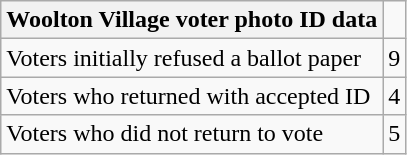<table class="wikitable">
<tr>
<th>Woolton Village voter photo ID data</th>
</tr>
<tr>
<td style="text-align:left">Voters initially refused a ballot paper</td>
<td style="text-align:center">9</td>
</tr>
<tr>
<td style="text-align:left">Voters who returned with accepted ID</td>
<td style="text-align:center">4</td>
</tr>
<tr>
<td style="text-align:left">Voters who did not return to vote</td>
<td style="text-align:center">5</td>
</tr>
</table>
